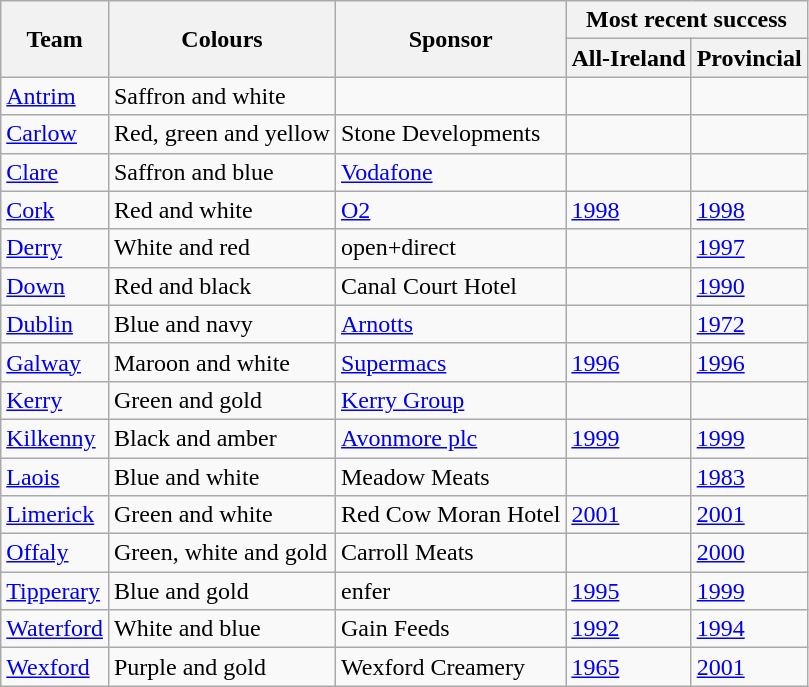<table class="wikitable">
<tr>
<th rowspan="2">Team</th>
<th rowspan="2">Colours</th>
<th rowspan="2">Sponsor</th>
<th colspan="2">Most recent success</th>
</tr>
<tr>
<th>All-Ireland</th>
<th>Provincial</th>
</tr>
<tr>
<td><a href='#'>Antrim</a></td>
<td>Saffron and white</td>
<td></td>
<td></td>
<td></td>
</tr>
<tr>
<td><a href='#'>Carlow</a></td>
<td>Red, green and yellow</td>
<td>Stone Developments</td>
<td></td>
<td></td>
</tr>
<tr>
<td><a href='#'>Clare</a></td>
<td>Saffron and blue</td>
<td><a href='#'>Vodafone</a></td>
<td></td>
<td></td>
</tr>
<tr>
<td><a href='#'>Cork</a></td>
<td>Red and white</td>
<td><a href='#'>O2</a></td>
<td><a href='#'>1998</a></td>
<td><a href='#'>1998</a></td>
</tr>
<tr>
<td><a href='#'>Derry</a></td>
<td>White and red</td>
<td>open+direct</td>
<td></td>
<td><a href='#'>1997</a></td>
</tr>
<tr>
<td><a href='#'>Down</a></td>
<td>Red and black</td>
<td>Canal Court Hotel</td>
<td></td>
<td><a href='#'>1990</a></td>
</tr>
<tr>
<td><a href='#'>Dublin</a></td>
<td>Blue and navy</td>
<td><a href='#'>Arnotts</a></td>
<td></td>
<td><a href='#'>1972</a></td>
</tr>
<tr>
<td><a href='#'>Galway</a></td>
<td>Maroon and white</td>
<td><a href='#'>Supermacs</a></td>
<td><a href='#'>1996</a></td>
<td><a href='#'>1996</a></td>
</tr>
<tr>
<td><a href='#'>Kerry</a></td>
<td>Green and gold</td>
<td><a href='#'>Kerry Group</a></td>
<td></td>
<td></td>
</tr>
<tr>
<td><a href='#'>Kilkenny</a></td>
<td>Black and amber</td>
<td><a href='#'>Avonmore plc</a></td>
<td><a href='#'>1999</a></td>
<td><a href='#'>1999</a></td>
</tr>
<tr>
<td><a href='#'>Laois</a></td>
<td>Blue and white</td>
<td>Meadow Meats</td>
<td></td>
<td><a href='#'>1983</a></td>
</tr>
<tr>
<td><a href='#'>Limerick</a></td>
<td>Green and white</td>
<td>Red Cow Moran Hotel</td>
<td><a href='#'>2001</a></td>
<td><a href='#'>2001</a></td>
</tr>
<tr>
<td><a href='#'>Offaly</a></td>
<td>Green, white and gold</td>
<td>Carroll Meats</td>
<td></td>
<td><a href='#'>2000</a></td>
</tr>
<tr>
<td><a href='#'>Tipperary</a></td>
<td>Blue and gold</td>
<td>enfer</td>
<td><a href='#'>1995</a></td>
<td><a href='#'>1999</a></td>
</tr>
<tr>
<td><a href='#'>Waterford</a></td>
<td>White and blue</td>
<td>Gain Feeds</td>
<td><a href='#'>1992</a></td>
<td><a href='#'>1994</a></td>
</tr>
<tr>
<td><a href='#'>Wexford</a></td>
<td>Purple and gold</td>
<td>Wexford Creamery</td>
<td><a href='#'>1965</a></td>
<td><a href='#'>2001</a></td>
</tr>
</table>
